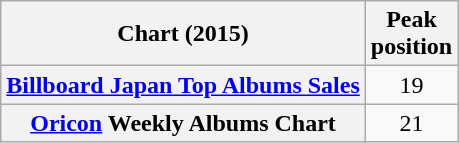<table class="wikitable plainrowheaders" style="text-align:center;">
<tr>
<th>Chart (2015)</th>
<th>Peak<br>position</th>
</tr>
<tr>
<th scope="row"><a href='#'>Billboard Japan Top Albums Sales</a></th>
<td>19</td>
</tr>
<tr>
<th scope="row"><a href='#'>Oricon</a> Weekly Albums Chart</th>
<td>21</td>
</tr>
</table>
